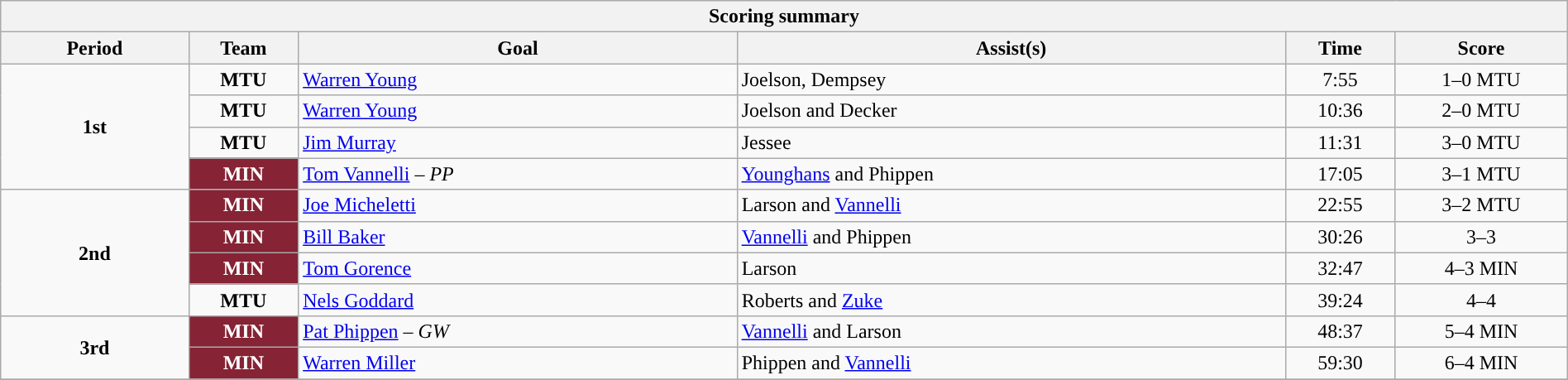<table style="width:100%;" class="wikitable">
<tr>
<th colspan=6>Scoring summary</th>
</tr>
<tr>
<th style="width:12%;">Period</th>
<th style="width:7%;">Team</th>
<th style="width:28%;">Goal</th>
<th style="width:35%;">Assist(s)</th>
<th style="width:7%;">Time</th>
<th style="width:11%;">Score</th>
</tr>
<tr>
<td style="text-align:center;" rowspan="4"><strong>1st</strong></td>
<td align=center><strong>MTU</strong></td>
<td><a href='#'>Warren Young</a></td>
<td>Joelson, Dempsey</td>
<td align=center>7:55</td>
<td align=center>1–0 MTU</td>
</tr>
<tr>
<td align=center><strong>MTU</strong></td>
<td><a href='#'>Warren Young</a></td>
<td>Joelson and Decker</td>
<td align=center>10:36</td>
<td align=center>2–0 MTU</td>
</tr>
<tr>
<td align=center><strong>MTU</strong></td>
<td><a href='#'>Jim Murray</a></td>
<td>Jessee</td>
<td align=center>11:31</td>
<td align=center>3–0 MTU</td>
</tr>
<tr>
<td align=center style="color:white; background:#862334; "><strong>MIN</strong></td>
<td><a href='#'>Tom Vannelli</a> – <em>PP</em></td>
<td><a href='#'>Younghans</a> and Phippen</td>
<td align=center>17:05</td>
<td align=center>3–1 MTU</td>
</tr>
<tr>
<td style="text-align:center;" rowspan="4"><strong>2nd</strong></td>
<td align=center style="color:white; background:#862334; "><strong>MIN</strong></td>
<td><a href='#'>Joe Micheletti</a></td>
<td>Larson and <a href='#'>Vannelli</a></td>
<td align=center>22:55</td>
<td align=center>3–2 MTU</td>
</tr>
<tr>
<td align=center style="color:white; background:#862334; "><strong>MIN</strong></td>
<td><a href='#'>Bill Baker</a></td>
<td><a href='#'>Vannelli</a> and Phippen</td>
<td align=center>30:26</td>
<td align=center>3–3</td>
</tr>
<tr>
<td align=center style="color:white; background:#862334; "><strong>MIN</strong></td>
<td><a href='#'>Tom Gorence</a></td>
<td>Larson</td>
<td align=center>32:47</td>
<td align=center>4–3 MIN</td>
</tr>
<tr>
<td align=center><strong>MTU</strong></td>
<td><a href='#'>Nels Goddard</a></td>
<td>Roberts and <a href='#'>Zuke</a></td>
<td align=center>39:24</td>
<td align=center>4–4</td>
</tr>
<tr>
<td style="text-align:center;" rowspan="2"><strong>3rd</strong></td>
<td align=center style="color:white; background:#862334; "><strong>MIN</strong></td>
<td><a href='#'>Pat Phippen</a> – <em>GW</em></td>
<td><a href='#'>Vannelli</a> and Larson</td>
<td align=center>48:37</td>
<td align=center>5–4 MIN</td>
</tr>
<tr>
<td align=center style="color:white; background:#862334; "><strong>MIN</strong></td>
<td><a href='#'>Warren Miller</a></td>
<td>Phippen and <a href='#'>Vannelli</a></td>
<td align=center>59:30</td>
<td align=center>6–4 MIN</td>
</tr>
<tr>
</tr>
</table>
